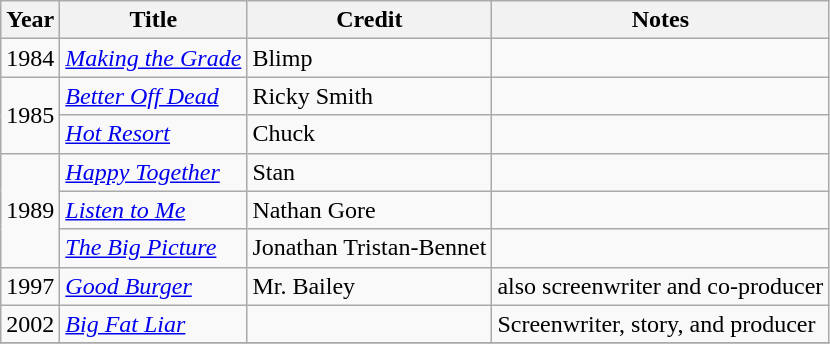<table class="wikitable">
<tr>
<th>Year</th>
<th>Title</th>
<th>Credit</th>
<th>Notes</th>
</tr>
<tr>
<td>1984</td>
<td><em><a href='#'>Making the Grade</a></em></td>
<td>Blimp</td>
<td></td>
</tr>
<tr>
<td rowspan=2>1985</td>
<td><em><a href='#'>Better Off Dead</a></em></td>
<td>Ricky Smith</td>
<td></td>
</tr>
<tr>
<td><em><a href='#'>Hot Resort</a></em></td>
<td>Chuck</td>
<td></td>
</tr>
<tr>
<td rowspan=3>1989</td>
<td><em><a href='#'>Happy Together</a></em></td>
<td>Stan</td>
<td></td>
</tr>
<tr>
<td><em><a href='#'>Listen to Me</a></em></td>
<td>Nathan Gore</td>
<td></td>
</tr>
<tr>
<td><em><a href='#'>The Big Picture</a></em></td>
<td>Jonathan Tristan-Bennet</td>
<td></td>
</tr>
<tr>
<td>1997</td>
<td><em><a href='#'>Good Burger</a></em></td>
<td>Mr. Bailey</td>
<td>also screenwriter and co-producer</td>
</tr>
<tr>
<td>2002</td>
<td><em><a href='#'>Big Fat Liar</a></em></td>
<td></td>
<td>Screenwriter, story, and producer</td>
</tr>
<tr>
</tr>
</table>
